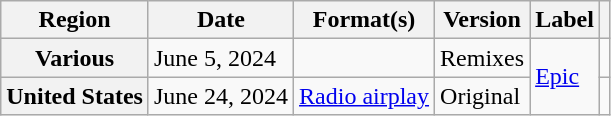<table class="wikitable plainrowheaders">
<tr>
<th scope="col">Region</th>
<th scope="col">Date</th>
<th scope="col">Format(s)</th>
<th scope="col">Version</th>
<th scope="col">Label</th>
<th scope="col"></th>
</tr>
<tr>
<th scope="row">Various</th>
<td>June 5, 2024</td>
<td></td>
<td>Remixes</td>
<td rowspan="2"><a href='#'>Epic</a></td>
<td style="text-align:center"></td>
</tr>
<tr>
<th scope="row">United States</th>
<td>June 24, 2024</td>
<td><a href='#'>Radio airplay</a></td>
<td>Original</td>
<td style="text-align:center"></td>
</tr>
</table>
